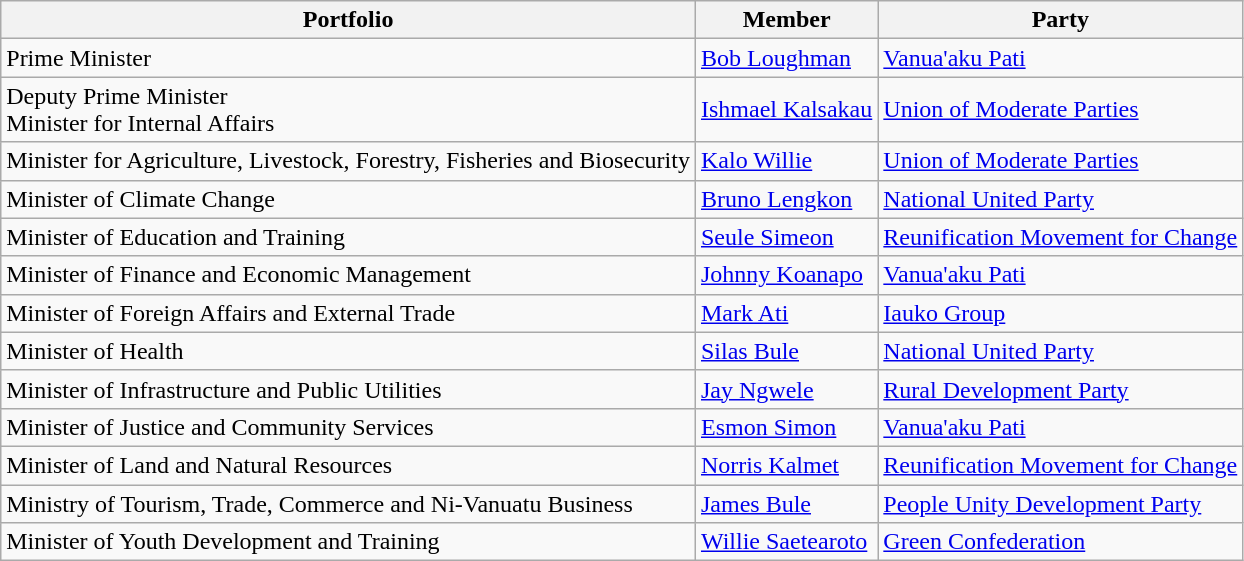<table class=wikitable>
<tr>
<th>Portfolio</th>
<th>Member</th>
<th>Party</th>
</tr>
<tr>
<td>Prime Minister</td>
<td><a href='#'>Bob Loughman</a></td>
<td><a href='#'>Vanua'aku Pati</a></td>
</tr>
<tr>
<td>Deputy Prime Minister<br>Minister for Internal Affairs</td>
<td><a href='#'>Ishmael Kalsakau</a></td>
<td><a href='#'>Union of Moderate Parties</a></td>
</tr>
<tr>
<td>Minister for Agriculture, Livestock, Forestry, Fisheries and Biosecurity</td>
<td><a href='#'>Kalo Willie</a></td>
<td><a href='#'>Union of Moderate Parties</a></td>
</tr>
<tr>
<td>Minister of Climate Change</td>
<td><a href='#'>Bruno Lengkon</a></td>
<td><a href='#'>National United Party</a></td>
</tr>
<tr>
<td>Minister of Education and Training</td>
<td><a href='#'>Seule Simeon</a></td>
<td><a href='#'>Reunification Movement for Change</a></td>
</tr>
<tr>
<td>Minister of Finance and Economic Management</td>
<td><a href='#'>Johnny Koanapo</a></td>
<td><a href='#'>Vanua'aku Pati</a></td>
</tr>
<tr>
<td>Minister of Foreign Affairs and External Trade</td>
<td><a href='#'>Mark Ati</a></td>
<td><a href='#'>Iauko Group</a></td>
</tr>
<tr>
<td>Minister of Health</td>
<td><a href='#'>Silas Bule</a></td>
<td><a href='#'>National United Party</a></td>
</tr>
<tr>
<td>Minister of Infrastructure and Public Utilities</td>
<td><a href='#'>Jay Ngwele</a></td>
<td><a href='#'>Rural Development Party</a></td>
</tr>
<tr>
<td>Minister of Justice and Community Services</td>
<td><a href='#'>Esmon Simon</a></td>
<td><a href='#'>Vanua'aku Pati</a></td>
</tr>
<tr>
<td>Minister of Land and Natural Resources</td>
<td><a href='#'>Norris Kalmet</a></td>
<td><a href='#'>Reunification Movement for Change</a></td>
</tr>
<tr>
<td>Ministry of Tourism, Trade, Commerce and Ni-Vanuatu Business</td>
<td><a href='#'>James Bule</a></td>
<td><a href='#'>People Unity Development Party</a></td>
</tr>
<tr>
<td>Minister of Youth Development and Training</td>
<td><a href='#'>Willie Saetearoto</a></td>
<td><a href='#'>Green Confederation</a></td>
</tr>
</table>
